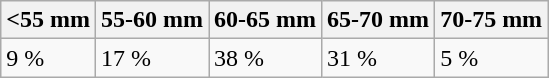<table class="wikitable">
<tr>
<th><55 mm</th>
<th>55-60 mm</th>
<th>60-65 mm</th>
<th>65-70 mm</th>
<th>70-75 mm</th>
</tr>
<tr>
<td>9 %</td>
<td>17 %</td>
<td>38 %</td>
<td>31 %</td>
<td>5 %</td>
</tr>
</table>
